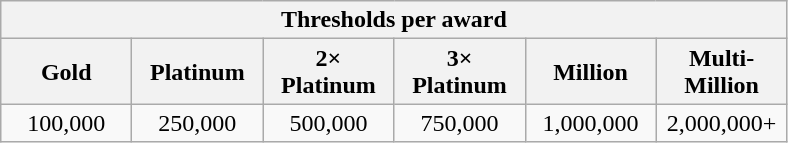<table class=wikitable>
<tr>
<th colspan="6">Thresholds per award</th>
</tr>
<tr>
<th>Gold</th>
<th>Platinum</th>
<th>2× Platinum</th>
<th>3× Platinum</th>
<th>Million</th>
<th>Multi-Million</th>
</tr>
<tr>
<td align="center" width="80">100,000</td>
<td align="center" width="80">250,000</td>
<td align="center" width="80">500,000</td>
<td align="center" width="80">750,000</td>
<td align="center" width="80">1,000,000</td>
<td align="center" width="80">2,000,000+</td>
</tr>
</table>
